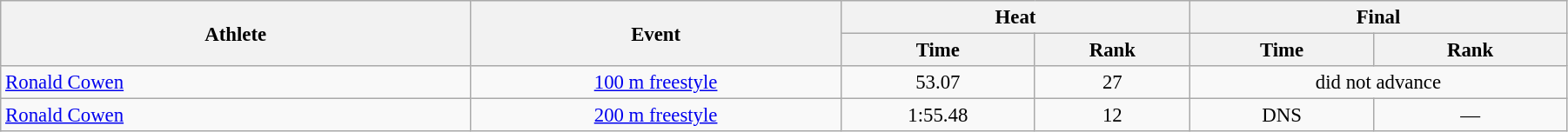<table class=wikitable style="font-size:95%" width="95%">
<tr>
<th rowspan="2">Athlete</th>
<th rowspan="2">Event</th>
<th colspan="2">Heat</th>
<th colspan="2">Final</th>
</tr>
<tr>
<th>Time</th>
<th>Rank</th>
<th>Time</th>
<th>Rank</th>
</tr>
<tr>
<td width=30%><a href='#'>Ronald Cowen</a></td>
<td align=center><a href='#'>100 m freestyle</a></td>
<td align=center>53.07</td>
<td align=center>27</td>
<td colspan=2 align=center>did not advance</td>
</tr>
<tr>
<td width=30%><a href='#'>Ronald Cowen</a></td>
<td align=center><a href='#'>200 m freestyle</a></td>
<td align=center>1:55.48</td>
<td align=center>12</td>
<td align=center>DNS</td>
<td align=center>—</td>
</tr>
</table>
